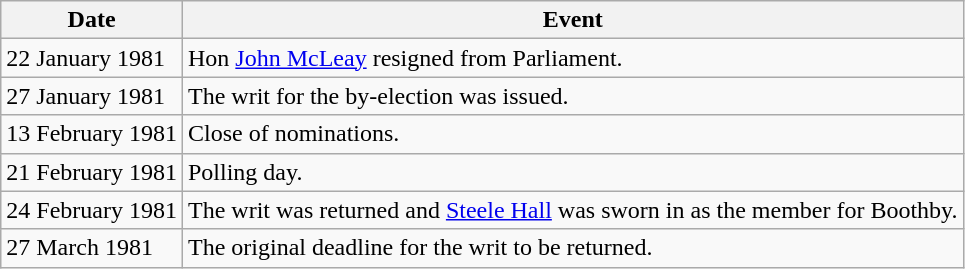<table class="wikitable">
<tr>
<th>Date</th>
<th>Event</th>
</tr>
<tr>
<td>22 January 1981</td>
<td>Hon <a href='#'>John McLeay</a> resigned from Parliament.</td>
</tr>
<tr>
<td>27 January 1981</td>
<td>The writ for the by-election was issued.</td>
</tr>
<tr>
<td>13 February 1981</td>
<td>Close of nominations.</td>
</tr>
<tr>
<td>21 February 1981</td>
<td>Polling day.</td>
</tr>
<tr>
<td>24 February 1981</td>
<td>The writ was returned and <a href='#'>Steele Hall</a> was sworn in as the member for Boothby.</td>
</tr>
<tr>
<td>27 March 1981</td>
<td>The original deadline for the writ to be returned.</td>
</tr>
</table>
